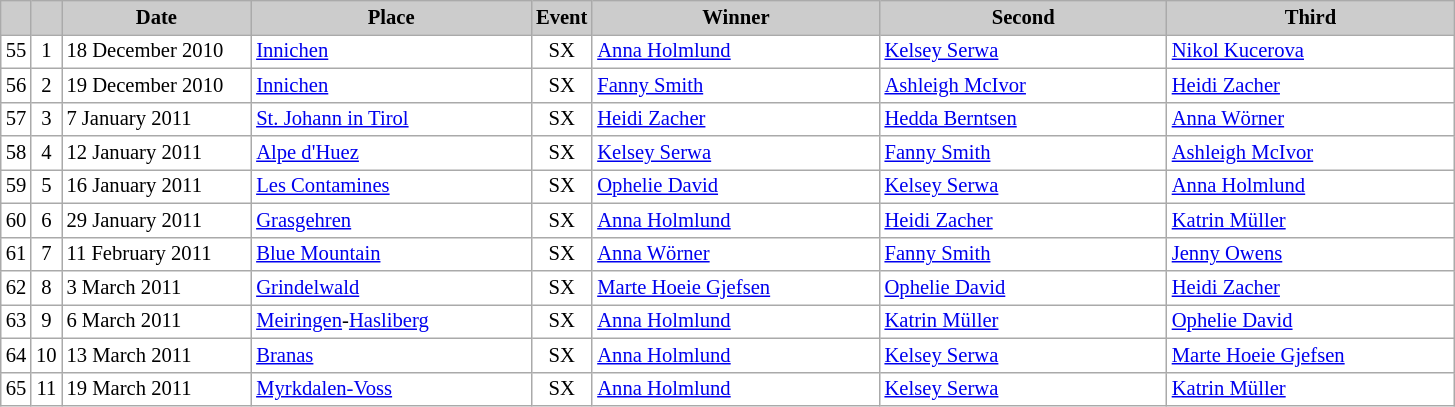<table class="wikitable plainrowheaders" style="background:#fff; font-size:86%; line-height:16px; border:grey solid 1px; border-collapse:collapse;">
<tr style="background:#ccc; text-align:center;">
<th scope="col" style="background:#ccc; width=20 px;"></th>
<th scope="col" style="background:#ccc; width=30 px;"></th>
<th scope="col" style="background:#ccc; width:120px;">Date</th>
<th scope="col" style="background:#ccc; width:180px;">Place</th>
<th scope="col" style="background:#ccc; width:15px;">Event</th>
<th scope="col" style="background:#ccc; width:185px;">Winner</th>
<th scope="col" style="background:#ccc; width:185px;">Second</th>
<th scope="col" style="background:#ccc; width:185px;">Third</th>
</tr>
<tr>
<td align=center>55</td>
<td align=center>1</td>
<td>18 December 2010</td>
<td> <a href='#'>Innichen</a></td>
<td align=center>SX</td>
<td> <a href='#'>Anna Holmlund</a></td>
<td> <a href='#'>Kelsey Serwa</a></td>
<td> <a href='#'>Nikol Kucerova</a></td>
</tr>
<tr>
<td align=center>56</td>
<td align=center>2</td>
<td>19 December 2010</td>
<td> <a href='#'>Innichen</a></td>
<td align=center>SX</td>
<td> <a href='#'>Fanny Smith</a></td>
<td> <a href='#'>Ashleigh McIvor</a></td>
<td> <a href='#'>Heidi Zacher</a></td>
</tr>
<tr>
<td align=center>57</td>
<td align=center>3</td>
<td>7 January 2011</td>
<td> <a href='#'>St. Johann in Tirol</a></td>
<td align=center>SX</td>
<td> <a href='#'>Heidi Zacher</a></td>
<td> <a href='#'>Hedda Berntsen</a></td>
<td> <a href='#'>Anna Wörner</a></td>
</tr>
<tr>
<td align=center>58</td>
<td align=center>4</td>
<td>12 January 2011</td>
<td> <a href='#'>Alpe d'Huez</a></td>
<td align=center>SX</td>
<td> <a href='#'>Kelsey Serwa</a></td>
<td> <a href='#'>Fanny Smith</a></td>
<td> <a href='#'>Ashleigh McIvor</a></td>
</tr>
<tr>
<td align=center>59</td>
<td align=center>5</td>
<td>16 January 2011</td>
<td> <a href='#'>Les Contamines</a></td>
<td align=center>SX</td>
<td> <a href='#'>Ophelie David</a></td>
<td> <a href='#'>Kelsey Serwa</a></td>
<td> <a href='#'>Anna Holmlund</a></td>
</tr>
<tr>
<td align=center>60</td>
<td align=center>6</td>
<td>29 January 2011</td>
<td> <a href='#'>Grasgehren</a></td>
<td align=center>SX</td>
<td> <a href='#'>Anna Holmlund</a></td>
<td> <a href='#'>Heidi Zacher</a></td>
<td> <a href='#'>Katrin Müller</a></td>
</tr>
<tr>
<td align=center>61</td>
<td align=center>7</td>
<td>11 February 2011</td>
<td> <a href='#'>Blue Mountain</a></td>
<td align=center>SX</td>
<td> <a href='#'>Anna Wörner</a></td>
<td> <a href='#'>Fanny Smith</a></td>
<td> <a href='#'>Jenny Owens</a></td>
</tr>
<tr>
<td align=center>62</td>
<td align=center>8</td>
<td>3 March 2011</td>
<td> <a href='#'>Grindelwald</a></td>
<td align=center>SX</td>
<td> <a href='#'>Marte Hoeie Gjefsen</a></td>
<td> <a href='#'>Ophelie David</a></td>
<td> <a href='#'>Heidi Zacher</a></td>
</tr>
<tr>
<td align=center>63</td>
<td align=center>9</td>
<td>6 March 2011</td>
<td> <a href='#'>Meiringen</a>-<a href='#'>Hasliberg</a></td>
<td align=center>SX</td>
<td> <a href='#'>Anna Holmlund</a></td>
<td> <a href='#'>Katrin Müller</a></td>
<td> <a href='#'>Ophelie David</a></td>
</tr>
<tr>
<td align=center>64</td>
<td align=center>10</td>
<td>13 March 2011</td>
<td> <a href='#'>Branas</a></td>
<td align=center>SX</td>
<td> <a href='#'>Anna Holmlund</a></td>
<td> <a href='#'>Kelsey Serwa</a></td>
<td> <a href='#'>Marte Hoeie Gjefsen</a></td>
</tr>
<tr>
<td align=center>65</td>
<td align=center>11</td>
<td>19 March 2011</td>
<td> <a href='#'>Myrkdalen-Voss</a></td>
<td align=center>SX</td>
<td> <a href='#'>Anna Holmlund</a></td>
<td> <a href='#'>Kelsey Serwa</a></td>
<td> <a href='#'>Katrin Müller</a></td>
</tr>
</table>
